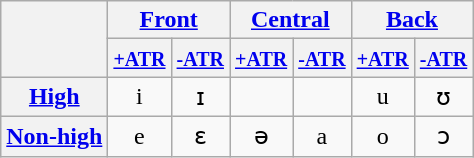<table class="wikitable" style="text-align:center">
<tr>
<th rowspan="2"></th>
<th colspan="2"><a href='#'>Front</a></th>
<th colspan="2"><a href='#'>Central</a></th>
<th colspan="2"><a href='#'>Back</a></th>
</tr>
<tr>
<th><small><a href='#'>+ATR</a></small></th>
<th><small><a href='#'>-ATR</a></small></th>
<th><small><a href='#'>+ATR</a></small></th>
<th><small><a href='#'>-ATR</a></small></th>
<th><small><a href='#'>+ATR</a></small></th>
<th><small><a href='#'>-ATR</a></small></th>
</tr>
<tr>
<th><a href='#'>High</a></th>
<td>i</td>
<td>ɪ</td>
<td></td>
<td></td>
<td>u</td>
<td>ʊ</td>
</tr>
<tr>
<th><a href='#'>Non-high</a></th>
<td>e</td>
<td>ɛ</td>
<td>ə</td>
<td>a</td>
<td>o</td>
<td>ɔ</td>
</tr>
</table>
